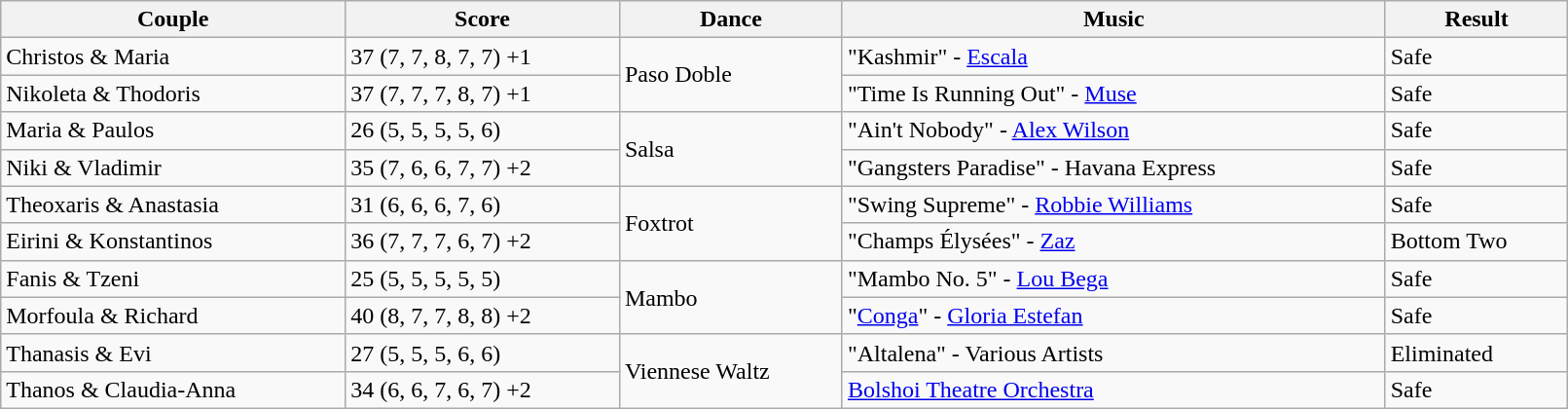<table class="wikitable sortable" style="width:85%;">
<tr>
<th>Couple</th>
<th>Score</th>
<th>Dance</th>
<th>Music</th>
<th>Result</th>
</tr>
<tr>
<td>Christos & Maria</td>
<td>37 (7, 7, 8, 7, 7) +1</td>
<td rowspan=2>Paso Doble</td>
<td>"Kashmir" - <a href='#'>Escala</a></td>
<td>Safe</td>
</tr>
<tr>
<td>Nikoleta & Thodoris</td>
<td>37 (7, 7, 7, 8, 7) +1</td>
<td>"Time Is Running Out" - <a href='#'>Muse</a></td>
<td>Safe</td>
</tr>
<tr>
<td>Maria & Paulos</td>
<td>26 (5, 5, 5, 5, 6)</td>
<td rowspan=2>Salsa</td>
<td>"Ain't Nobody" - <a href='#'>Alex Wilson</a></td>
<td>Safe</td>
</tr>
<tr>
<td>Niki & Vladimir</td>
<td>35 (7, 6, 6, 7, 7) +2</td>
<td>"Gangsters Paradise" - Havana Express</td>
<td>Safe</td>
</tr>
<tr>
<td>Theoxaris & Anastasia</td>
<td>31 (6, 6, 6, 7, 6)</td>
<td rowspan=2>Foxtrot</td>
<td>"Swing Supreme" - <a href='#'>Robbie Williams</a></td>
<td>Safe</td>
</tr>
<tr>
<td>Eirini & Konstantinos</td>
<td>36 (7, 7, 7, 6, 7) +2</td>
<td>"Champs Élysées" - <a href='#'>Zaz</a></td>
<td>Bottom Two</td>
</tr>
<tr>
<td>Fanis & Tzeni</td>
<td>25 (5, 5, 5, 5, 5)</td>
<td rowspan=2>Mambo</td>
<td>"Mambo No. 5" - <a href='#'>Lou Bega</a></td>
<td>Safe</td>
</tr>
<tr>
<td>Morfoula & Richard</td>
<td>40 (8, 7, 7, 8, 8) +2</td>
<td>"<a href='#'>Conga</a>" - <a href='#'>Gloria Estefan</a></td>
<td>Safe</td>
</tr>
<tr>
<td>Thanasis & Evi</td>
<td>27 (5, 5, 5, 6, 6)</td>
<td rowspan=2>Viennese Waltz</td>
<td>"Altalena" - Various Artists</td>
<td>Eliminated</td>
</tr>
<tr>
<td>Thanos & Claudia-Anna</td>
<td>34 (6, 6, 7, 6, 7) +2</td>
<td><a href='#'>Bolshoi Theatre Orchestra</a></td>
<td>Safe</td>
</tr>
</table>
